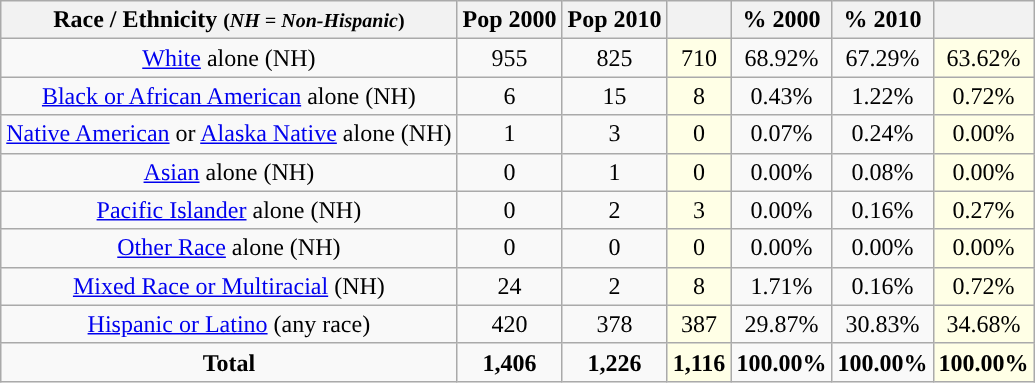<table class="wikitable" style="text-align:center;">
<tr>
<th>Race / Ethnicity <small>(<em>NH = Non-Hispanic</em>)</small></th>
<th>Pop 2000</th>
<th>Pop 2010</th>
<th></th>
<th>% 2000</th>
<th>% 2010</th>
<th></th>
</tr>
<tr>
<td><a href='#'>White</a> alone (NH)</td>
<td>955</td>
<td>825</td>
<td style='background: #ffffe6;'>710</td>
<td>68.92%</td>
<td>67.29%</td>
<td style='background: #ffffe6;'>63.62%</td>
</tr>
<tr>
<td><a href='#'>Black or African American</a> alone (NH)</td>
<td>6</td>
<td>15</td>
<td style='background: #ffffe6;'>8</td>
<td>0.43%</td>
<td>1.22%</td>
<td style='background: #ffffe6;'>0.72%</td>
</tr>
<tr>
<td><a href='#'>Native American</a> or <a href='#'>Alaska Native</a> alone (NH)</td>
<td>1</td>
<td>3</td>
<td style='background: #ffffe6;'>0</td>
<td>0.07%</td>
<td>0.24%</td>
<td style='background: #ffffe6;'>0.00%</td>
</tr>
<tr>
<td><a href='#'>Asian</a> alone (NH)</td>
<td>0</td>
<td>1</td>
<td style='background: #ffffe6;'>0</td>
<td>0.00%</td>
<td>0.08%</td>
<td style='background: #ffffe6;'>0.00%</td>
</tr>
<tr>
<td><a href='#'>Pacific Islander</a> alone (NH)</td>
<td>0</td>
<td>2</td>
<td style='background: #ffffe6;'>3</td>
<td>0.00%</td>
<td>0.16%</td>
<td style='background: #ffffe6;'>0.27%</td>
</tr>
<tr>
<td><a href='#'>Other Race</a> alone (NH)</td>
<td>0</td>
<td>0</td>
<td style='background: #ffffe6;'>0</td>
<td>0.00%</td>
<td>0.00%</td>
<td style='background: #ffffe6;'>0.00%</td>
</tr>
<tr>
<td><a href='#'>Mixed Race or Multiracial</a> (NH)</td>
<td>24</td>
<td>2</td>
<td style='background: #ffffe6;'>8</td>
<td>1.71%</td>
<td>0.16%</td>
<td style='background: #ffffe6;'>0.72%</td>
</tr>
<tr>
<td><a href='#'>Hispanic or Latino</a> (any race)</td>
<td>420</td>
<td>378</td>
<td style='background: #ffffe6;'>387</td>
<td>29.87%</td>
<td>30.83%</td>
<td style='background: #ffffe6;'>34.68%</td>
</tr>
<tr>
<td><strong>Total</strong></td>
<td><strong>1,406</strong></td>
<td><strong>1,226</strong></td>
<td style='background: #ffffe6;'><strong>1,116</strong></td>
<td><strong>100.00%</strong></td>
<td><strong>100.00%</strong></td>
<td style='background: #ffffe6;'><strong>100.00%</strong></td>
</tr>
</table>
